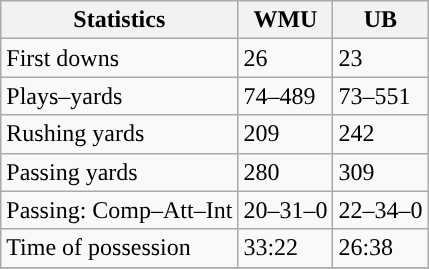<table class="wikitable" style="float: left;">
<tr>
<th>Statistics</th>
<th>WMU</th>
<th>UB</th>
</tr>
<tr>
<td>First downs</td>
<td>26</td>
<td>23</td>
</tr>
<tr>
<td>Plays–yards</td>
<td>74–489</td>
<td>73–551</td>
</tr>
<tr>
<td>Rushing yards</td>
<td>209</td>
<td>242</td>
</tr>
<tr>
<td>Passing yards</td>
<td>280</td>
<td>309</td>
</tr>
<tr>
<td>Passing: Comp–Att–Int</td>
<td>20–31–0</td>
<td>22–34–0</td>
</tr>
<tr>
<td>Time of possession</td>
<td>33:22</td>
<td>26:38</td>
</tr>
<tr>
</tr>
</table>
